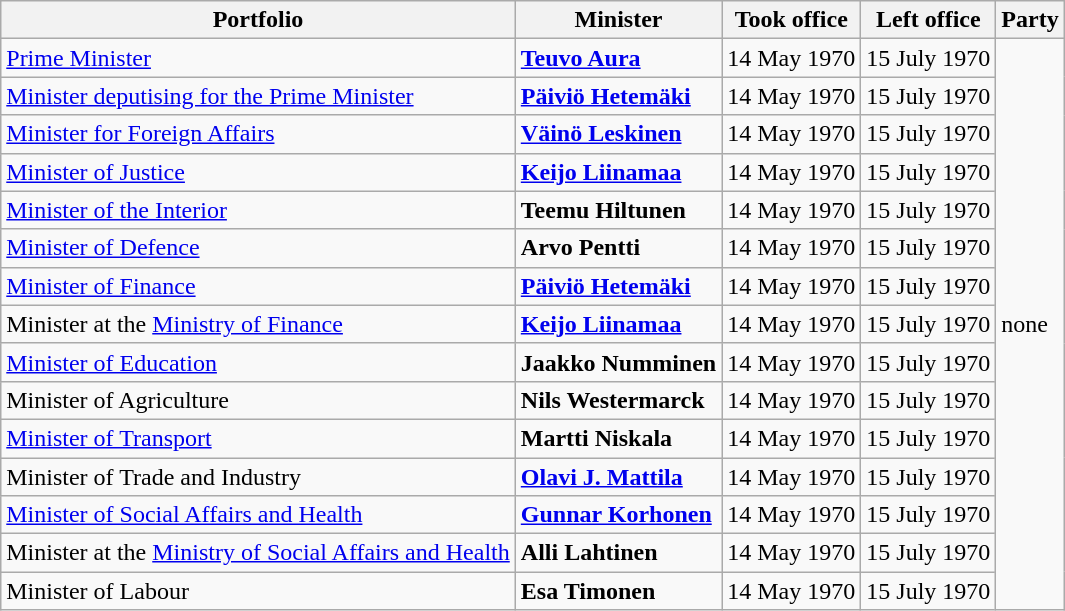<table class="wikitable">
<tr>
<th>Portfolio</th>
<th>Minister</th>
<th>Took office</th>
<th>Left office</th>
<th>Party</th>
</tr>
<tr>
<td><a href='#'>Prime Minister</a></td>
<td><strong><a href='#'>Teuvo Aura</a></strong></td>
<td>14 May 1970</td>
<td>15 July 1970</td>
<td rowspan="18">none</td>
</tr>
<tr>
<td><a href='#'>Minister deputising for the Prime Minister</a></td>
<td><strong><a href='#'>Päiviö Hetemäki</a></strong></td>
<td>14 May 1970</td>
<td>15 July 1970</td>
</tr>
<tr>
<td><a href='#'>Minister for Foreign Affairs</a></td>
<td><strong><a href='#'>Väinö Leskinen</a></strong></td>
<td>14 May 1970</td>
<td>15 July 1970</td>
</tr>
<tr>
<td><a href='#'>Minister of Justice</a></td>
<td><strong><a href='#'>Keijo Liinamaa</a></strong></td>
<td>14 May 1970</td>
<td>15 July 1970</td>
</tr>
<tr>
<td><a href='#'>Minister of the Interior</a></td>
<td><strong>Teemu Hiltunen</strong></td>
<td>14 May 1970</td>
<td>15 July 1970</td>
</tr>
<tr>
<td><a href='#'>Minister of Defence</a></td>
<td><strong>Arvo Pentti</strong></td>
<td>14 May 1970</td>
<td>15 July 1970</td>
</tr>
<tr>
<td><a href='#'>Minister of Finance</a></td>
<td><strong><a href='#'>Päiviö Hetemäki</a></strong></td>
<td>14 May 1970</td>
<td>15 July 1970</td>
</tr>
<tr>
<td>Minister at the <a href='#'>Ministry of Finance</a></td>
<td><strong><a href='#'>Keijo Liinamaa</a></strong></td>
<td>14 May 1970</td>
<td>15 July 1970</td>
</tr>
<tr>
<td><a href='#'>Minister of Education</a></td>
<td><strong>Jaakko Numminen</strong></td>
<td>14 May 1970</td>
<td>15 July 1970</td>
</tr>
<tr>
<td>Minister of Agriculture</td>
<td><strong>Nils Westermarck</strong></td>
<td>14 May 1970</td>
<td>15 July 1970</td>
</tr>
<tr>
<td><a href='#'>Minister of Transport</a></td>
<td><strong>Martti Niskala</strong></td>
<td>14 May 1970</td>
<td>15 July 1970</td>
</tr>
<tr>
<td>Minister of Trade and Industry</td>
<td><strong><a href='#'>Olavi J. Mattila</a></strong></td>
<td>14 May 1970</td>
<td>15 July 1970</td>
</tr>
<tr>
<td><a href='#'>Minister of Social Affairs and Health</a></td>
<td><strong><a href='#'>Gunnar Korhonen</a></strong></td>
<td>14 May 1970</td>
<td>15 July 1970</td>
</tr>
<tr>
<td>Minister at the <a href='#'>Ministry of Social Affairs and Health</a></td>
<td><strong>Alli Lahtinen</strong></td>
<td>14 May 1970</td>
<td>15 July 1970</td>
</tr>
<tr>
<td>Minister of Labour</td>
<td><strong>Esa Timonen</strong></td>
<td>14 May 1970</td>
<td>15 July 1970</td>
</tr>
</table>
